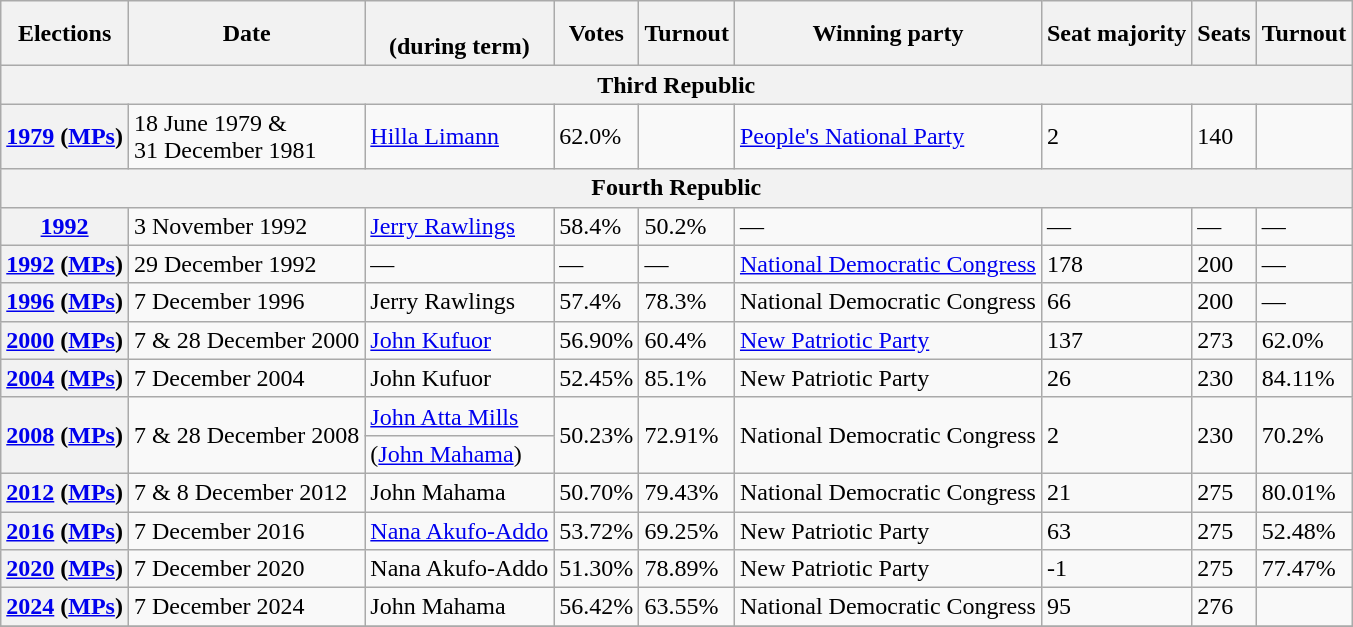<table class="wikitable plainrowheaders">
<tr>
<th>Elections</th>
<th>Date</th>
<th><br>(during term)</th>
<th>Votes</th>
<th>Turnout</th>
<th>Winning party</th>
<th>Seat majority</th>
<th>Seats</th>
<th>Turnout</th>
</tr>
<tr>
<th colspan=9>Third Republic</th>
</tr>
<tr>
<th><a href='#'>1979</a> (<a href='#'>MPs</a>)</th>
<td>18 June 1979 &<br>31 December 1981</td>
<td><a href='#'>Hilla Limann</a></td>
<td>62.0%</td>
<td></td>
<td><a href='#'>People's National Party</a></td>
<td>2</td>
<td>140</td>
<td></td>
</tr>
<tr>
<th colspan=9>Fourth Republic</th>
</tr>
<tr>
<th><a href='#'>1992</a></th>
<td>3 November 1992</td>
<td><a href='#'>Jerry Rawlings</a></td>
<td>58.4%</td>
<td>50.2%</td>
<td>—</td>
<td>—</td>
<td>—</td>
<td>—</td>
</tr>
<tr>
<th><a href='#'>1992</a> (<a href='#'>MPs</a>)</th>
<td>29 December 1992</td>
<td>—</td>
<td>—</td>
<td>—</td>
<td><a href='#'>National Democratic Congress</a></td>
<td>178</td>
<td>200</td>
<td>—</td>
</tr>
<tr>
<th><a href='#'>1996</a> (<a href='#'>MPs</a>)</th>
<td>7 December 1996</td>
<td>Jerry Rawlings</td>
<td>57.4%</td>
<td>78.3%</td>
<td>National Democratic Congress</td>
<td>66</td>
<td>200</td>
<td>—</td>
</tr>
<tr>
<th><a href='#'>2000</a> (<a href='#'>MPs</a>)</th>
<td>7 & 28 December 2000</td>
<td><a href='#'>John Kufuor</a></td>
<td>56.90%</td>
<td>60.4%</td>
<td><a href='#'>New Patriotic Party</a></td>
<td>137</td>
<td>273</td>
<td>62.0%</td>
</tr>
<tr>
<th><a href='#'>2004</a> (<a href='#'>MPs</a>)</th>
<td>7 December 2004</td>
<td>John Kufuor</td>
<td>52.45%</td>
<td>85.1%</td>
<td>New Patriotic Party</td>
<td>26</td>
<td>230</td>
<td>84.11%</td>
</tr>
<tr>
<th rowspan=2><a href='#'>2008</a> (<a href='#'>MPs</a>)</th>
<td rowspan=2>7 & 28 December 2008</td>
<td><a href='#'>John Atta Mills</a></td>
<td rowspan=2>50.23%</td>
<td rowspan=2>72.91%</td>
<td rowspan=2>National Democratic Congress</td>
<td rowspan=2>2</td>
<td rowspan=2>230</td>
<td rowspan=2>70.2%</td>
</tr>
<tr>
<td>(<a href='#'>John Mahama</a>)</td>
</tr>
<tr>
<th><a href='#'>2012</a> (<a href='#'>MPs</a>)</th>
<td>7 & 8 December 2012</td>
<td>John Mahama</td>
<td>50.70%</td>
<td>79.43%</td>
<td>National Democratic Congress</td>
<td>21</td>
<td>275</td>
<td>80.01%</td>
</tr>
<tr>
<th><a href='#'>2016</a> (<a href='#'>MPs</a>)</th>
<td>7 December 2016</td>
<td><a href='#'>Nana Akufo-Addo</a></td>
<td>53.72%</td>
<td>69.25%</td>
<td>New Patriotic Party</td>
<td>63</td>
<td>275</td>
<td>52.48%</td>
</tr>
<tr>
<th><a href='#'>2020</a> (<a href='#'>MPs</a>)</th>
<td>7 December 2020</td>
<td>Nana Akufo-Addo</td>
<td>51.30%</td>
<td>78.89%</td>
<td>New Patriotic Party</td>
<td>-1</td>
<td>275</td>
<td>77.47%</td>
</tr>
<tr>
<th><a href='#'>2024</a> (<a href='#'>MPs</a>)</th>
<td>7 December 2024</td>
<td>John Mahama</td>
<td>56.42%</td>
<td>63.55%</td>
<td>National Democratic Congress</td>
<td>95</td>
<td>276</td>
<td></td>
</tr>
<tr>
</tr>
</table>
